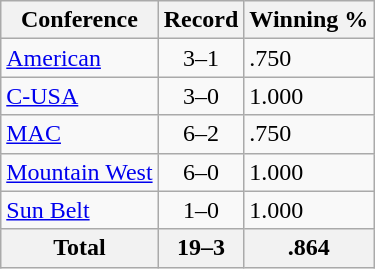<table class="wikitable">
<tr>
<th>Conference</th>
<th>Record</th>
<th>Winning %</th>
</tr>
<tr>
<td><a href='#'>American</a></td>
<td align="center">3–1</td>
<td>.750</td>
</tr>
<tr>
<td><a href='#'>C-USA</a></td>
<td align="center">3–0</td>
<td>1.000</td>
</tr>
<tr>
<td><a href='#'>MAC</a></td>
<td align="center">6–2</td>
<td>.750</td>
</tr>
<tr>
<td><a href='#'>Mountain West</a></td>
<td align="center">6–0</td>
<td>1.000</td>
</tr>
<tr>
<td><a href='#'>Sun Belt</a></td>
<td align="center">1–0</td>
<td>1.000</td>
</tr>
<tr>
<th>Total</th>
<th>19–3</th>
<th>.864</th>
</tr>
</table>
